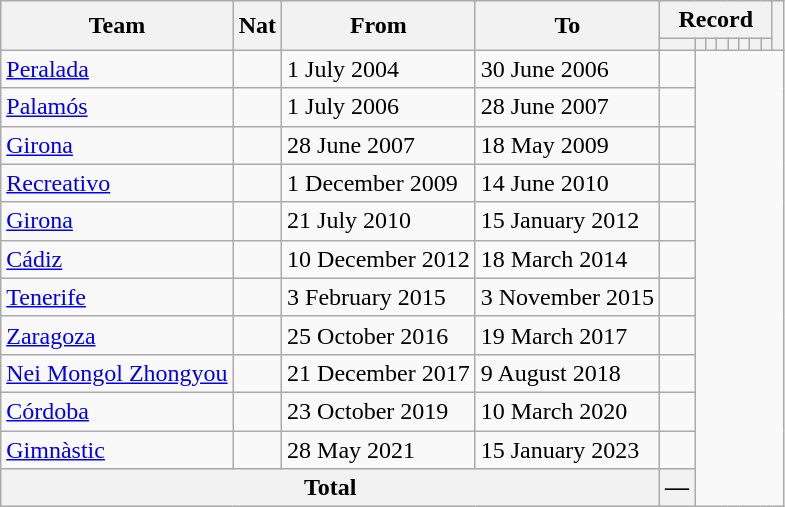<table class="wikitable" style="text-align: center">
<tr>
<th rowspan="2">Team</th>
<th rowspan="2">Nat</th>
<th rowspan="2">From</th>
<th rowspan="2">To</th>
<th colspan="8">Record</th>
<th rowspan=2></th>
</tr>
<tr>
<th></th>
<th></th>
<th></th>
<th></th>
<th></th>
<th></th>
<th></th>
<th></th>
</tr>
<tr>
<td align="left"><a href='#'>Peralada</a></td>
<td></td>
<td align=left>1 July 2004</td>
<td align=left>30 June 2006<br></td>
<td></td>
</tr>
<tr>
<td align="left"><a href='#'>Palamós</a></td>
<td></td>
<td align=left>1 July 2006</td>
<td align=left>28 June 2007<br></td>
<td></td>
</tr>
<tr>
<td align="left"><a href='#'>Girona</a></td>
<td></td>
<td align=left>28 June 2007</td>
<td align=left>18 May 2009<br></td>
<td></td>
</tr>
<tr>
<td align="left"><a href='#'>Recreativo</a></td>
<td></td>
<td align=left>1 December 2009</td>
<td align=left>14 June 2010<br></td>
<td></td>
</tr>
<tr>
<td align="left"><a href='#'>Girona</a></td>
<td></td>
<td align=left>21 July 2010</td>
<td align=left>15 January 2012<br></td>
<td></td>
</tr>
<tr>
<td align="left"><a href='#'>Cádiz</a></td>
<td></td>
<td align=left>10 December 2012</td>
<td align=left>18 March 2014<br></td>
<td></td>
</tr>
<tr>
<td align="left"><a href='#'>Tenerife</a></td>
<td></td>
<td align=left>3 February 2015</td>
<td align=left>3 November 2015<br></td>
<td></td>
</tr>
<tr>
<td align="left"><a href='#'>Zaragoza</a></td>
<td></td>
<td align=left>25 October 2016</td>
<td align=left>19 March 2017<br></td>
<td></td>
</tr>
<tr>
<td align="left"><a href='#'>Nei Mongol Zhongyou</a></td>
<td></td>
<td align=left>21 December 2017</td>
<td align=left>9 August 2018<br></td>
<td></td>
</tr>
<tr>
<td align="left"><a href='#'>Córdoba</a></td>
<td></td>
<td align=left>23 October 2019</td>
<td align=left>10 March 2020<br></td>
<td></td>
</tr>
<tr>
<td align="left"><a href='#'>Gimnàstic</a></td>
<td></td>
<td align=left>28 May 2021</td>
<td align=left>15 January 2023<br></td>
<td></td>
</tr>
<tr>
<th colspan="4">Total<br></th>
<th>—</th>
</tr>
</table>
